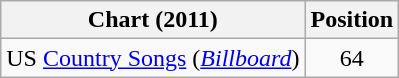<table class="wikitable sortable">
<tr>
<th scope="col">Chart (2011)</th>
<th scope="col">Position</th>
</tr>
<tr>
<td>US <a href='#'>Country Songs</a> (<em><a href='#'>Billboard</a></em>)</td>
<td align="center">64</td>
</tr>
</table>
